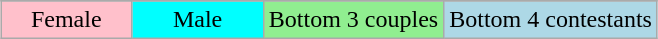<table class="wikitable" style="margin:1em auto; text-align:center;">
<tr>
</tr>
<tr>
<td style="background:pink;" width="20%">Female</td>
<td style="background:cyan;" width="20%">Male</td>
<td style="background:lightgreen;">Bottom 3 couples</td>
<td style="background:lightblue;">Bottom 4 contestants</td>
</tr>
</table>
